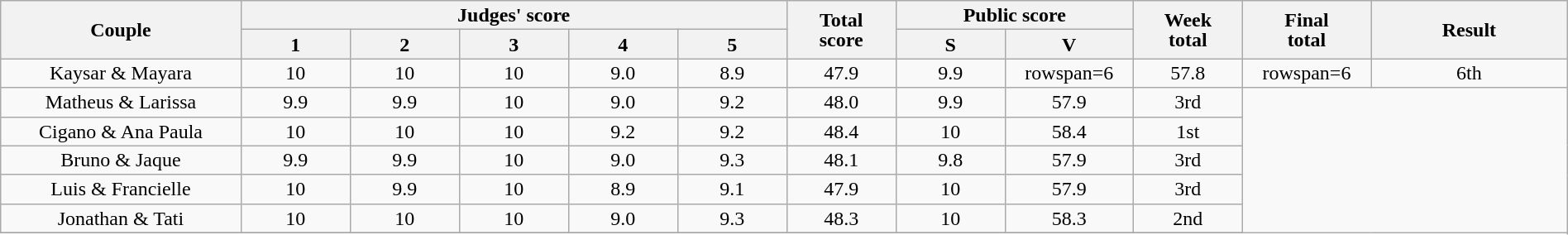<table class="wikitable" style="font-size:100%; line-height:16px; text-align:center" width="100%">
<tr>
<th rowspan=2 width="11.0%">Couple</th>
<th colspan=5 width="25.0%">Judges' score</th>
<th rowspan=2 width="05.0%">Total<br>score</th>
<th colspan=2 width="10.0%">Public score</th>
<th rowspan=2 width="05.0%">Week<br>total</th>
<th rowspan=2 width="05.0%">Final<br>total</th>
<th rowspan=2 width="09.0%">Result</th>
</tr>
<tr>
<th width="05.0%">1</th>
<th width="05.0%">2</th>
<th width="05.0%">3</th>
<th width="05.0%">4</th>
<th width="05.0%">5</th>
<th width="05.0%">S</th>
<th width="05.0%">V</th>
</tr>
<tr>
<td>Kaysar & Mayara</td>
<td>10</td>
<td>10</td>
<td>10</td>
<td>9.0</td>
<td>8.9</td>
<td>47.9</td>
<td>9.9</td>
<td>rowspan=6 </td>
<td>57.8</td>
<td>rowspan=6 </td>
<td>6th</td>
</tr>
<tr>
<td>Matheus & Larissa</td>
<td>9.9</td>
<td>9.9</td>
<td>10</td>
<td>9.0</td>
<td>9.2</td>
<td>48.0</td>
<td>9.9</td>
<td>57.9</td>
<td>3rd</td>
</tr>
<tr>
<td>Cigano & Ana Paula</td>
<td>10</td>
<td>10</td>
<td>10</td>
<td>9.2</td>
<td>9.2</td>
<td>48.4</td>
<td>10</td>
<td>58.4</td>
<td>1st</td>
</tr>
<tr>
<td>Bruno & Jaque</td>
<td>9.9</td>
<td>9.9</td>
<td>10</td>
<td>9.0</td>
<td>9.3</td>
<td>48.1</td>
<td>9.8</td>
<td>57.9</td>
<td>3rd</td>
</tr>
<tr>
<td>Luis & Francielle</td>
<td>10</td>
<td>9.9</td>
<td>10</td>
<td>8.9</td>
<td>9.1</td>
<td>47.9</td>
<td>10</td>
<td>57.9</td>
<td>3rd</td>
</tr>
<tr>
<td>Jonathan & Tati</td>
<td>10</td>
<td>10</td>
<td>10</td>
<td>9.0</td>
<td>9.3</td>
<td>48.3</td>
<td>10</td>
<td>58.3</td>
<td>2nd</td>
</tr>
<tr>
</tr>
</table>
